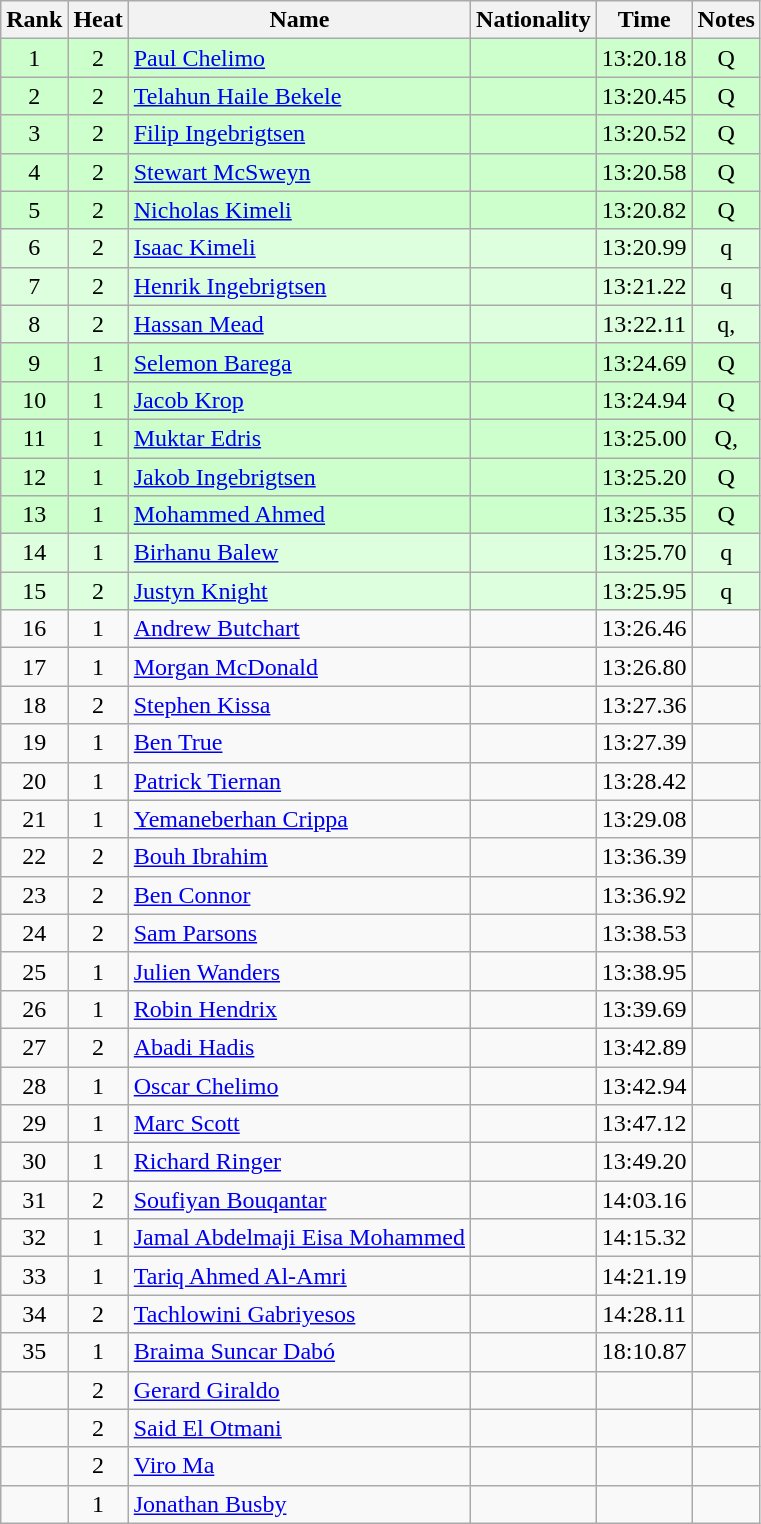<table class="wikitable sortable" style="text-align:center">
<tr>
<th>Rank</th>
<th>Heat</th>
<th>Name</th>
<th>Nationality</th>
<th>Time</th>
<th>Notes</th>
</tr>
<tr bgcolor=ccffcc>
<td>1</td>
<td>2</td>
<td align=left><a href='#'>Paul Chelimo</a></td>
<td align=left></td>
<td>13:20.18</td>
<td>Q</td>
</tr>
<tr bgcolor=ccffcc>
<td>2</td>
<td>2</td>
<td align=left><a href='#'>Telahun Haile Bekele</a></td>
<td align=left></td>
<td>13:20.45</td>
<td>Q</td>
</tr>
<tr bgcolor=ccffcc>
<td>3</td>
<td>2</td>
<td align=left><a href='#'>Filip Ingebrigtsen</a></td>
<td align=left></td>
<td>13:20.52</td>
<td>Q</td>
</tr>
<tr bgcolor=ccffcc>
<td>4</td>
<td>2</td>
<td align=left><a href='#'>Stewart McSweyn</a></td>
<td align=left></td>
<td>13:20.58</td>
<td>Q</td>
</tr>
<tr bgcolor=ccffcc>
<td>5</td>
<td>2</td>
<td align=left><a href='#'>Nicholas Kimeli</a></td>
<td align=left></td>
<td>13:20.82</td>
<td>Q</td>
</tr>
<tr bgcolor=ddffdd>
<td>6</td>
<td>2</td>
<td align=left><a href='#'>Isaac Kimeli</a></td>
<td align=left></td>
<td>13:20.99</td>
<td>q</td>
</tr>
<tr bgcolor=ddffdd>
<td>7</td>
<td>2</td>
<td align=left><a href='#'>Henrik Ingebrigtsen</a></td>
<td align=left></td>
<td>13:21.22</td>
<td>q</td>
</tr>
<tr bgcolor=ddffdd>
<td>8</td>
<td>2</td>
<td align=left><a href='#'>Hassan Mead</a></td>
<td align=left></td>
<td>13:22.11</td>
<td>q, </td>
</tr>
<tr bgcolor=ccffcc>
<td>9</td>
<td>1</td>
<td align=left><a href='#'>Selemon Barega</a></td>
<td align=left></td>
<td>13:24.69</td>
<td>Q</td>
</tr>
<tr bgcolor=ccffcc>
<td>10</td>
<td>1</td>
<td align=left><a href='#'>Jacob Krop</a></td>
<td align=left></td>
<td>13:24.94</td>
<td>Q</td>
</tr>
<tr bgcolor=ccffcc>
<td>11</td>
<td>1</td>
<td align=left><a href='#'>Muktar Edris</a></td>
<td align=left></td>
<td>13:25.00</td>
<td>Q, </td>
</tr>
<tr bgcolor=ccffcc>
<td>12</td>
<td>1</td>
<td align=left><a href='#'>Jakob Ingebrigtsen</a></td>
<td align=left></td>
<td>13:25.20</td>
<td>Q</td>
</tr>
<tr bgcolor=ccffcc>
<td>13</td>
<td>1</td>
<td align=left><a href='#'>Mohammed Ahmed</a></td>
<td align=left></td>
<td>13:25.35</td>
<td>Q</td>
</tr>
<tr bgcolor=ddffdd>
<td>14</td>
<td>1</td>
<td align=left><a href='#'>Birhanu Balew</a></td>
<td align=left></td>
<td>13:25.70</td>
<td>q</td>
</tr>
<tr bgcolor=ddffdd>
<td>15</td>
<td>2</td>
<td align=left><a href='#'>Justyn Knight</a></td>
<td align=left></td>
<td>13:25.95</td>
<td>q</td>
</tr>
<tr>
<td>16</td>
<td>1</td>
<td align=left><a href='#'>Andrew Butchart</a></td>
<td align=left></td>
<td>13:26.46</td>
<td></td>
</tr>
<tr>
<td>17</td>
<td>1</td>
<td align=left><a href='#'>Morgan McDonald</a></td>
<td align=left></td>
<td>13:26.80</td>
<td></td>
</tr>
<tr>
<td>18</td>
<td>2</td>
<td align=left><a href='#'>Stephen Kissa</a></td>
<td align=left></td>
<td>13:27.36</td>
<td></td>
</tr>
<tr>
<td>19</td>
<td>1</td>
<td align=left><a href='#'>Ben True</a></td>
<td align=left></td>
<td>13:27.39</td>
<td></td>
</tr>
<tr>
<td>20</td>
<td>1</td>
<td align=left><a href='#'>Patrick Tiernan</a></td>
<td align=left></td>
<td>13:28.42</td>
<td></td>
</tr>
<tr>
<td>21</td>
<td>1</td>
<td align=left><a href='#'>Yemaneberhan Crippa</a></td>
<td align=left></td>
<td>13:29.08</td>
<td></td>
</tr>
<tr>
<td>22</td>
<td>2</td>
<td align=left><a href='#'>Bouh Ibrahim</a></td>
<td align=left></td>
<td>13:36.39</td>
<td></td>
</tr>
<tr>
<td>23</td>
<td>2</td>
<td align=left><a href='#'>Ben Connor</a></td>
<td align=left></td>
<td>13:36.92</td>
<td></td>
</tr>
<tr>
<td>24</td>
<td>2</td>
<td align=left><a href='#'>Sam Parsons</a></td>
<td align=left></td>
<td>13:38.53</td>
<td></td>
</tr>
<tr>
<td>25</td>
<td>1</td>
<td align=left><a href='#'>Julien Wanders</a></td>
<td align=left></td>
<td>13:38.95</td>
<td></td>
</tr>
<tr>
<td>26</td>
<td>1</td>
<td align=left><a href='#'>Robin Hendrix</a></td>
<td align=left></td>
<td>13:39.69</td>
<td></td>
</tr>
<tr>
<td>27</td>
<td>2</td>
<td align=left><a href='#'>Abadi Hadis</a></td>
<td align=left></td>
<td>13:42.89</td>
<td></td>
</tr>
<tr>
<td>28</td>
<td>1</td>
<td align=left><a href='#'>Oscar Chelimo</a></td>
<td align=left></td>
<td>13:42.94</td>
<td></td>
</tr>
<tr>
<td>29</td>
<td>1</td>
<td align=left><a href='#'>Marc Scott</a></td>
<td align=left></td>
<td>13:47.12</td>
<td></td>
</tr>
<tr>
<td>30</td>
<td>1</td>
<td align=left><a href='#'>Richard Ringer</a></td>
<td align=left></td>
<td>13:49.20</td>
<td></td>
</tr>
<tr>
<td>31</td>
<td>2</td>
<td align=left><a href='#'>Soufiyan Bouqantar</a></td>
<td align=left></td>
<td>14:03.16</td>
<td></td>
</tr>
<tr>
<td>32</td>
<td>1</td>
<td align=left><a href='#'>Jamal Abdelmaji Eisa Mohammed</a></td>
<td align=left></td>
<td>14:15.32</td>
<td></td>
</tr>
<tr>
<td>33</td>
<td>1</td>
<td align=left><a href='#'>Tariq Ahmed Al-Amri</a></td>
<td align=left></td>
<td>14:21.19</td>
<td></td>
</tr>
<tr>
<td>34</td>
<td>2</td>
<td align=left><a href='#'>Tachlowini Gabriyesos</a></td>
<td align=left></td>
<td>14:28.11</td>
<td></td>
</tr>
<tr>
<td>35</td>
<td>1</td>
<td align=left><a href='#'>Braima Suncar Dabó</a></td>
<td align=left></td>
<td>18:10.87</td>
<td></td>
</tr>
<tr>
<td></td>
<td>2</td>
<td align=left><a href='#'>Gerard Giraldo</a></td>
<td align=left></td>
<td></td>
<td></td>
</tr>
<tr>
<td></td>
<td>2</td>
<td align=left><a href='#'>Said El Otmani</a></td>
<td align=left></td>
<td></td>
<td></td>
</tr>
<tr>
<td></td>
<td>2</td>
<td align=left><a href='#'>Viro Ma</a></td>
<td align=left></td>
<td></td>
<td></td>
</tr>
<tr>
<td></td>
<td>1</td>
<td align=left><a href='#'>Jonathan Busby</a></td>
<td align=left></td>
<td></td>
<td></td>
</tr>
</table>
